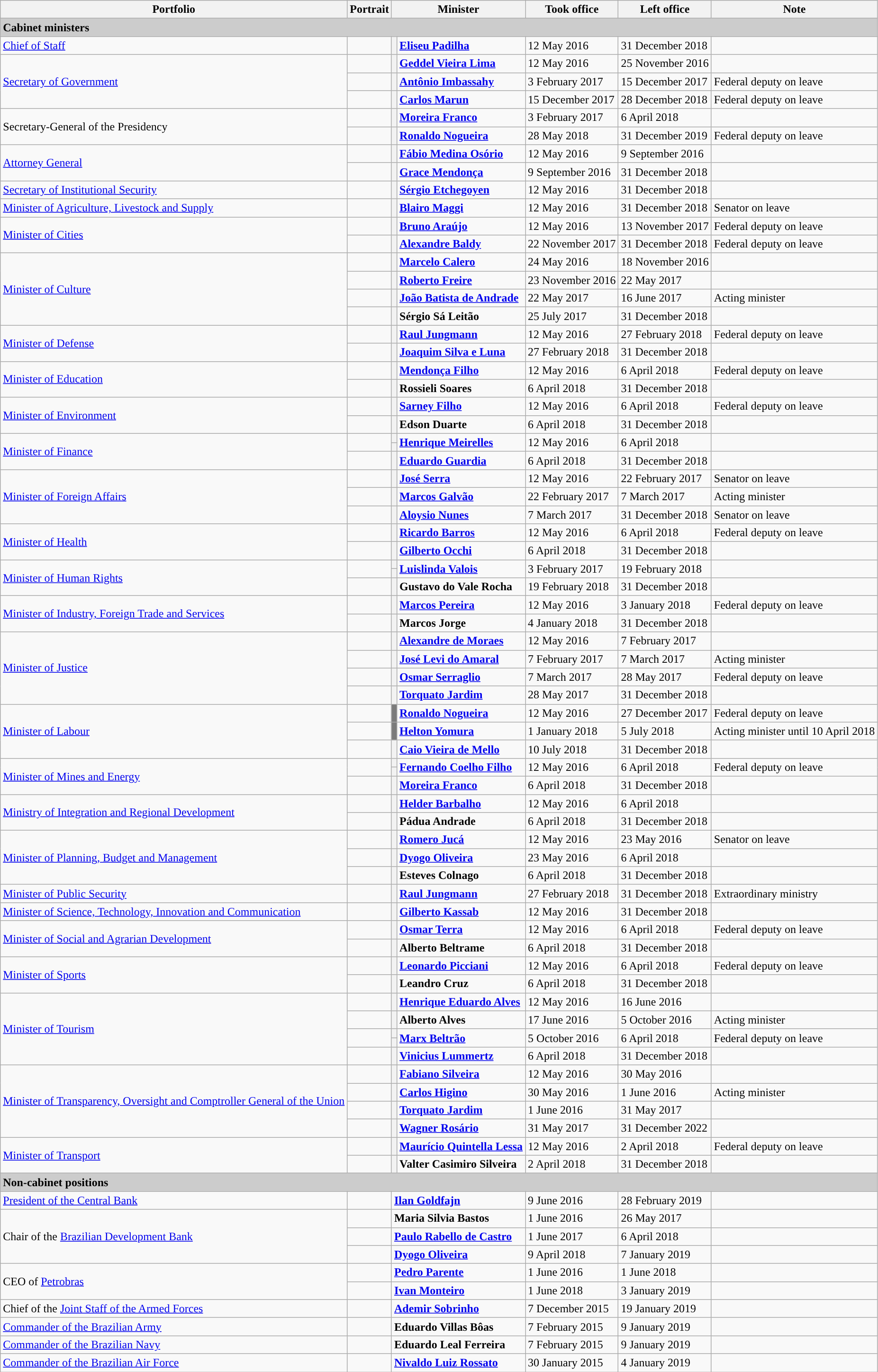<table class="wikitable">
<tr>
<th>Portfolio</th>
<th>Portrait</th>
<th colspan=2>Minister</th>
<th>Took office</th>
<th>Left office</th>
<th>Note</th>
</tr>
<tr>
<td colspan="8" style="background:#ccc;"><strong>Cabinet ministers</strong></td>
</tr>
<tr>
<td><a href='#'>Chief of Staff</a></td>
<td style="text-align:center;"></td>
<th style="color:inherit;background-color: "></th>
<td><strong><a href='#'>Eliseu Padilha</a></strong></td>
<td>12 May 2016</td>
<td>31 December 2018</td>
<td></td>
</tr>
<tr>
<td rowspan=3><a href='#'>Secretary of Government</a></td>
<td style="text-align:center;"></td>
<th style="color:inherit;background-color: "></th>
<td><strong><a href='#'>Geddel Vieira Lima</a></strong></td>
<td>12 May 2016</td>
<td>25 November 2016</td>
<td></td>
</tr>
<tr>
<td style="text-align:center;"></td>
<th style="color:inherit;background-color: "></th>
<td><strong><a href='#'>Antônio Imbassahy</a></strong></td>
<td>3 February 2017</td>
<td>15 December 2017</td>
<td>Federal deputy on leave</td>
</tr>
<tr>
<td style="text-align:center;"></td>
<th style="color:inherit;background-color: "></th>
<td><strong><a href='#'>Carlos Marun</a></strong></td>
<td>15 December 2017</td>
<td>28 December 2018</td>
<td>Federal deputy on leave</td>
</tr>
<tr>
<td rowspan=2>Secretary-General of the Presidency</td>
<td style="text-align:center;"></td>
<th style="color:inherit;background-color: "></th>
<td><strong><a href='#'>Moreira Franco</a></strong></td>
<td>3 February 2017</td>
<td>6 April 2018</td>
<td></td>
</tr>
<tr>
<td style="text-align:center;"></td>
<th style="color:inherit;background-color: "></th>
<td><strong><a href='#'>Ronaldo Nogueira</a></strong></td>
<td>28 May 2018</td>
<td>31 December 2019</td>
<td>Federal deputy on leave</td>
</tr>
<tr>
<td rowspan=2><a href='#'>Attorney General</a></td>
<td style="text-align:center;"></td>
<th style="color:inherit;background-color: "></th>
<td><strong><a href='#'>Fábio Medina Osório</a></strong></td>
<td>12 May 2016</td>
<td>9 September 2016</td>
<td></td>
</tr>
<tr>
<td style="text-align:center;"></td>
<th style="color:inherit;background-color: "></th>
<td><strong><a href='#'>Grace Mendonça</a></strong></td>
<td>9 September 2016</td>
<td>31 December 2018</td>
<td></td>
</tr>
<tr>
<td><a href='#'>Secretary of Institutional Security</a></td>
<td style="text-align:center;"></td>
<th style="color:inherit;background-color: "></th>
<td><strong><a href='#'>Sérgio Etchegoyen</a></strong></td>
<td>12 May 2016</td>
<td>31 December 2018</td>
<td></td>
</tr>
<tr>
<td><a href='#'>Minister of Agriculture, Livestock and Supply</a></td>
<td style="text-align:center;"></td>
<th style="color:inherit;background-color: "></th>
<td><strong><a href='#'>Blairo Maggi</a></strong></td>
<td>12 May 2016</td>
<td>31 December 2018</td>
<td>Senator on leave</td>
</tr>
<tr>
<td rowspan=2><a href='#'>Minister of Cities</a></td>
<td style="text-align:center;"></td>
<th style="color:inherit;background-color: "></th>
<td><strong><a href='#'>Bruno Araújo</a></strong></td>
<td>12 May 2016</td>
<td>13 November 2017</td>
<td>Federal deputy on leave</td>
</tr>
<tr>
<td style="text-align:center;"></td>
<th style="color:inherit;background-color: "></th>
<td><strong><a href='#'>Alexandre Baldy</a></strong></td>
<td>22 November 2017</td>
<td>31 December 2018</td>
<td>Federal deputy on leave</td>
</tr>
<tr>
<td rowspan=4><a href='#'>Minister of Culture</a></td>
<td style="text-align:center;"></td>
<th style="color:inherit;background-color: "></th>
<td><strong><a href='#'>Marcelo Calero</a></strong></td>
<td>24 May 2016</td>
<td>18 November 2016</td>
<td></td>
</tr>
<tr>
<td style="text-align:center;"></td>
<th style="color:inherit;background-color: "></th>
<td><strong><a href='#'>Roberto Freire</a></strong></td>
<td>23 November 2016</td>
<td>22 May 2017</td>
<td></td>
</tr>
<tr>
<td style="text-align:center;"></td>
<th style="color:inherit;background-color: "></th>
<td><strong><a href='#'>João Batista de Andrade</a></strong></td>
<td>22 May 2017</td>
<td>16 June 2017</td>
<td>Acting minister</td>
</tr>
<tr>
<td style="text-align:center;"></td>
<th style="color:inherit;background-color: "></th>
<td><strong>Sérgio Sá Leitão</strong></td>
<td>25 July 2017</td>
<td>31 December 2018</td>
<td></td>
</tr>
<tr>
<td rowspan=2><a href='#'>Minister of Defense</a></td>
<td style="text-align:center;"></td>
<th style="color:inherit;background-color: "></th>
<td><strong><a href='#'>Raul Jungmann</a></strong></td>
<td>12 May 2016</td>
<td>27 February 2018</td>
<td>Federal deputy on leave</td>
</tr>
<tr>
<td style="text-align:center;"></td>
<th style="color:inherit;background-color: "></th>
<td><strong><a href='#'>Joaquim Silva e Luna</a></strong></td>
<td>27 February 2018</td>
<td>31 December 2018</td>
<td></td>
</tr>
<tr>
<td rowspan=2><a href='#'>Minister of Education</a></td>
<td style="text-align:center;"></td>
<th style="color:inherit;background-color: "></th>
<td><strong><a href='#'>Mendonça Filho</a></strong></td>
<td>12 May 2016</td>
<td>6 April 2018</td>
<td>Federal deputy on leave</td>
</tr>
<tr>
<td style="text-align:center;"></td>
<th style="color:inherit;background-color: "></th>
<td><strong>Rossieli Soares</strong></td>
<td>6 April 2018</td>
<td>31 December 2018</td>
<td></td>
</tr>
<tr>
<td rowspan=2><a href='#'>Minister of Environment</a></td>
<td style="text-align:center;"></td>
<th style="color:inherit;background-color: "></th>
<td><strong><a href='#'>Sarney Filho</a></strong></td>
<td>12 May 2016</td>
<td>6 April 2018</td>
<td>Federal deputy on leave</td>
</tr>
<tr>
<td style="text-align:center;"></td>
<th style="color:inherit;background-color: "></th>
<td><strong>Edson Duarte</strong></td>
<td>6 April 2018</td>
<td>31 December 2018</td>
<td></td>
</tr>
<tr>
<td rowspan=3><a href='#'>Minister of Finance</a></td>
<td rowspan=2 style="text-align:center;"></td>
<th style="color:inherit;background-color: "></th>
<td rowspan=2><strong><a href='#'>Henrique Meirelles</a></strong></td>
<td rowspan=2>12 May 2016</td>
<td rowspan=2>6 April 2018</td>
<td rowspan=2></td>
</tr>
<tr>
<th style="color:inherit;background-color: "></th>
</tr>
<tr>
<td style="text-align:center;"></td>
<th style="color:inherit;background-color: "></th>
<td><strong><a href='#'>Eduardo Guardia</a></strong></td>
<td>6 April 2018</td>
<td>31 December 2018</td>
<td></td>
</tr>
<tr>
<td rowspan=3><a href='#'>Minister of Foreign Affairs</a></td>
<td style="text-align:center;"></td>
<th style="color:inherit;background-color: "></th>
<td><strong><a href='#'>José Serra</a></strong></td>
<td>12 May 2016</td>
<td>22 February 2017</td>
<td>Senator on leave</td>
</tr>
<tr>
<td style="text-align:center;"></td>
<th style="color:inherit;background-color: "></th>
<td><strong><a href='#'>Marcos Galvão</a></strong></td>
<td>22 February 2017</td>
<td>7 March 2017</td>
<td>Acting minister</td>
</tr>
<tr>
<td style="text-align:center;"></td>
<th style="color:inherit;background-color: "></th>
<td><strong><a href='#'>Aloysio Nunes</a></strong></td>
<td>7 March 2017</td>
<td>31 December 2018</td>
<td>Senator on leave</td>
</tr>
<tr>
<td rowspan=2><a href='#'>Minister of Health</a></td>
<td style="text-align:center;"></td>
<th style="color:inherit;background-color: "></th>
<td><strong><a href='#'>Ricardo Barros</a></strong></td>
<td>12 May 2016</td>
<td>6 April 2018</td>
<td>Federal deputy on leave</td>
</tr>
<tr>
<td style="text-align:center;"></td>
<th style="color:inherit;background-color: "></th>
<td><strong><a href='#'>Gilberto Occhi</a></strong></td>
<td>6 April 2018</td>
<td>31 December 2018</td>
<td></td>
</tr>
<tr>
<td rowspan=3><a href='#'>Minister of Human Rights</a></td>
<td rowspan=2 style="text-align:center;"></td>
<th style="color:inherit;background-color: "></th>
<td rowspan=2><strong><a href='#'>Luislinda Valois</a></strong></td>
<td rowspan=2>3 February 2017</td>
<td rowspan=2>19 February 2018</td>
<td rowspan=2></td>
</tr>
<tr>
<th style="color:inherit;background-color: "></th>
</tr>
<tr>
<td style="text-align:center;"></td>
<th style="color:inherit;background-color: "></th>
<td><strong>Gustavo do Vale Rocha</strong></td>
<td>19 February 2018</td>
<td>31 December 2018</td>
<td></td>
</tr>
<tr>
<td rowspan=2><a href='#'>Minister of Industry, Foreign Trade and Services</a></td>
<td style="text-align:center;"></td>
<th style="color:inherit;background-color: "></th>
<td><strong><a href='#'>Marcos Pereira</a></strong></td>
<td>12 May 2016</td>
<td>3 January 2018</td>
<td>Federal deputy on leave</td>
</tr>
<tr>
<td style="text-align:center;"></td>
<th style="color:inherit;background-color: "></th>
<td><strong>Marcos Jorge</strong></td>
<td>4 January 2018</td>
<td>31 December 2018</td>
<td></td>
</tr>
<tr>
<td rowspan=4><a href='#'>Minister of Justice</a></td>
<td style="text-align:center;"></td>
<th style="color:inherit;background-color: "></th>
<td><strong><a href='#'>Alexandre de Moraes</a></strong></td>
<td>12 May 2016</td>
<td>7 February 2017</td>
<td></td>
</tr>
<tr>
<td style="text-align:center;"></td>
<th style="color:inherit;background-color: "></th>
<td><strong><a href='#'>José Levi do Amaral</a></strong></td>
<td>7 February 2017</td>
<td>7 March 2017</td>
<td>Acting minister</td>
</tr>
<tr>
<td style="text-align:center;"></td>
<th style="color:inherit;background-color: "></th>
<td><strong><a href='#'>Osmar Serraglio</a></strong></td>
<td>7 March 2017</td>
<td>28 May 2017</td>
<td>Federal deputy on leave</td>
</tr>
<tr>
<td style="text-align:center;"></td>
<th style="color:inherit;background-color: "></th>
<td><strong><a href='#'>Torquato Jardim</a></strong></td>
<td>28 May 2017</td>
<td>31 December 2018</td>
<td></td>
</tr>
<tr>
<td rowspan=3><a href='#'>Minister of Labour</a></td>
<td style="text-align:center;"></td>
<th style="color:inherit;background-color: #7B7B7B"></th>
<td><strong><a href='#'>Ronaldo Nogueira</a></strong></td>
<td>12 May 2016</td>
<td>27 December 2017</td>
<td>Federal deputy on leave</td>
</tr>
<tr>
<td style="text-align:center;"></td>
<th style="color:inherit;background-color: #7B7B7B"></th>
<td><strong><a href='#'>Helton Yomura</a></strong></td>
<td>1 January 2018</td>
<td>5 July 2018</td>
<td>Acting minister until 10 April 2018</td>
</tr>
<tr>
<td style="text-align:center;"></td>
<th style="color:inherit;background-color: "></th>
<td><strong><a href='#'>Caio Vieira de Mello</a></strong></td>
<td>10 July 2018</td>
<td>31 December 2018</td>
<td></td>
</tr>
<tr>
<td rowspan=3><a href='#'>Minister of Mines and Energy</a></td>
<td rowspan=2 style="text-align:center;"></td>
<th style="color:inherit;background-color: "></th>
<td rowspan=2><strong><a href='#'>Fernando Coelho Filho</a></strong></td>
<td rowspan=2>12 May 2016</td>
<td rowspan=2>6 April 2018</td>
<td rowspan=2>Federal deputy on leave</td>
</tr>
<tr>
<th style="color:inherit;background-color: "></th>
</tr>
<tr>
<td style="text-align:center;"></td>
<th style="color:inherit;background-color: "></th>
<td><strong><a href='#'>Moreira Franco</a></strong></td>
<td>6 April 2018</td>
<td>31 December 2018</td>
<td></td>
</tr>
<tr>
<td rowspan=2><a href='#'>Ministry of Integration and Regional Development</a></td>
<td style="text-align:center;"></td>
<th style="color:inherit;background-color: "></th>
<td><strong><a href='#'>Helder Barbalho</a></strong></td>
<td>12 May 2016</td>
<td>6 April 2018</td>
<td></td>
</tr>
<tr>
<td style="text-align:center;"></td>
<th style="color:inherit;background-color: "></th>
<td><strong>Pádua Andrade</strong></td>
<td>6 April 2018</td>
<td>31 December 2018</td>
<td></td>
</tr>
<tr>
<td rowspan=3><a href='#'>Minister of Planning, Budget and Management</a></td>
<td style="text-align:center;"></td>
<th style="color:inherit;background-color: "></th>
<td><strong><a href='#'>Romero Jucá</a></strong></td>
<td>12 May 2016</td>
<td>23 May 2016</td>
<td>Senator on leave</td>
</tr>
<tr>
<td style="text-align:center;"></td>
<th style="color:inherit;background-color: "></th>
<td><strong><a href='#'>Dyogo Oliveira</a></strong></td>
<td>23 May 2016</td>
<td>6 April 2018</td>
<td></td>
</tr>
<tr>
<td style="text-align:center;"></td>
<th style="color:inherit;background-color: "></th>
<td><strong>Esteves Colnago</strong></td>
<td>6 April 2018</td>
<td>31 December 2018</td>
<td></td>
</tr>
<tr>
<td><a href='#'>Minister of Public Security</a></td>
<td style="text-align:center;"></td>
<th style="color:inherit;background-color: "></th>
<td><strong><a href='#'>Raul Jungmann</a></strong></td>
<td>27 February 2018</td>
<td>31 December 2018</td>
<td>Extraordinary ministry</td>
</tr>
<tr>
<td><a href='#'>Minister of Science, Technology, Innovation and Communication</a></td>
<td style="text-align:center;"></td>
<th style="color:inherit;background-color: "></th>
<td><strong><a href='#'>Gilberto Kassab</a></strong></td>
<td>12 May 2016</td>
<td>31 December 2018</td>
<td></td>
</tr>
<tr>
<td rowspan=2><a href='#'>Minister of Social and Agrarian Development</a></td>
<td style="text-align:center;"></td>
<th style="color:inherit;background-color: "></th>
<td><strong><a href='#'>Osmar Terra</a></strong></td>
<td>12 May 2016</td>
<td>6 April 2018</td>
<td>Federal deputy on leave</td>
</tr>
<tr>
<td style="text-align:center;"></td>
<th style="color:inherit;background-color: "></th>
<td><strong>Alberto Beltrame</strong></td>
<td>6 April 2018</td>
<td>31 December 2018</td>
<td></td>
</tr>
<tr>
<td rowspan=2><a href='#'>Minister of Sports</a></td>
<td style="text-align:center;"></td>
<th style="color:inherit;background-color: "></th>
<td><strong><a href='#'>Leonardo Picciani</a></strong></td>
<td>12 May 2016</td>
<td>6 April 2018</td>
<td>Federal deputy on leave</td>
</tr>
<tr>
<td style="text-align:center;"></td>
<th style="color:inherit;background-color: "></th>
<td><strong>Leandro Cruz</strong></td>
<td>6 April 2018</td>
<td>31 December 2018</td>
<td></td>
</tr>
<tr>
<td rowspan=5><a href='#'>Minister of Tourism</a></td>
<td style="text-align:center;"></td>
<th style="color:inherit;background-color: "></th>
<td><strong><a href='#'>Henrique Eduardo Alves</a></strong></td>
<td>12 May 2016</td>
<td>16 June 2016</td>
<td></td>
</tr>
<tr>
<td style="text-align:center;"></td>
<th style="color:inherit;background-color: "></th>
<td><strong>Alberto Alves</strong></td>
<td>17 June 2016</td>
<td>5 October 2016</td>
<td>Acting minister</td>
</tr>
<tr>
<td rowspan=2 style="text-align:center;"></td>
<th style="color:inherit;background-color: "></th>
<td rowspan=2><strong><a href='#'>Marx Beltrão</a></strong></td>
<td rowspan=2>5 October 2016</td>
<td rowspan=2>6 April 2018</td>
<td rowspan=2>Federal deputy on leave</td>
</tr>
<tr>
<th style="color:inherit;background-color: "></th>
</tr>
<tr>
<td style="text-align:center;"></td>
<th style="color:inherit;background-color: "></th>
<td><strong><a href='#'>Vinicius Lummertz</a></strong></td>
<td>6 April 2018</td>
<td>31 December 2018</td>
<td></td>
</tr>
<tr>
<td rowspan=4><a href='#'>Minister of Transparency, Oversight and Comptroller General of the Union</a></td>
<td style="text-align:center;"></td>
<th style="color:inherit;background-color: "></th>
<td><strong><a href='#'>Fabiano Silveira</a></strong></td>
<td>12 May 2016</td>
<td>30 May 2016</td>
<td></td>
</tr>
<tr>
<td style="text-align:center;"></td>
<th style="color:inherit;background-color: "></th>
<td><strong><a href='#'>Carlos Higino</a></strong></td>
<td>30 May 2016</td>
<td>1 June 2016</td>
<td>Acting minister</td>
</tr>
<tr>
<td style="text-align:center;"></td>
<th style="color:inherit;background-color: "></th>
<td><strong><a href='#'>Torquato Jardim</a></strong></td>
<td>1 June 2016</td>
<td>31 May 2017</td>
<td></td>
</tr>
<tr>
<td style="text-align:center;"></td>
<th style="color:inherit;background-color: "></th>
<td><strong><a href='#'>Wagner Rosário</a></strong></td>
<td>31 May 2017</td>
<td>31 December 2022</td>
<td></td>
</tr>
<tr>
<td rowspan=2><a href='#'>Minister of Transport</a></td>
<td style="text-align:center;"></td>
<th style="color:inherit;background-color: "></th>
<td><strong><a href='#'>Maurício Quintella Lessa</a></strong></td>
<td>12 May 2016</td>
<td>2 April 2018</td>
<td>Federal deputy on leave</td>
</tr>
<tr>
<td style="text-align:center;"></td>
<th style="color:inherit;background-color: "></th>
<td><strong>Valter Casimiro Silveira</strong></td>
<td>2 April 2018</td>
<td>31 December 2018</td>
<td></td>
</tr>
<tr>
<td colspan="8" style="background:#ccc;"><strong>Non-cabinet positions</strong></td>
</tr>
<tr>
<td><a href='#'>President of the Central Bank</a></td>
<td style="text-align:center;"></td>
<td colspan=2><strong><a href='#'>Ilan Goldfajn</a></strong></td>
<td>9 June 2016</td>
<td>28 February 2019</td>
<td></td>
</tr>
<tr>
<td rowspan=3>Chair of the <a href='#'>Brazilian Development Bank</a></td>
<td style="text-align:center;"></td>
<td colspan=2><strong>Maria Silvia Bastos</strong></td>
<td>1 June 2016</td>
<td>26 May 2017</td>
<td></td>
</tr>
<tr>
<td style="text-align:center;"></td>
<td colspan=2><strong><a href='#'>Paulo Rabello de Castro</a></strong></td>
<td>1 June 2017</td>
<td>6 April 2018</td>
<td></td>
</tr>
<tr>
<td style="text-align:center;"></td>
<td colspan=2><strong><a href='#'>Dyogo Oliveira</a></strong></td>
<td>9 April 2018</td>
<td>7 January 2019</td>
<td></td>
</tr>
<tr>
<td rowspan=2>CEO of <a href='#'>Petrobras</a></td>
<td style="text-align:center;"></td>
<td colspan=2><strong><a href='#'>Pedro Parente</a></strong></td>
<td>1 June 2016</td>
<td>1 June 2018</td>
<td></td>
</tr>
<tr>
<td style="text-align:center;"></td>
<td colspan=2><strong><a href='#'>Ivan Monteiro</a></strong></td>
<td>1 June 2018</td>
<td>3 January 2019</td>
<td></td>
</tr>
<tr>
<td>Chief of the <a href='#'>Joint Staff of the Armed Forces</a></td>
<td style="text-align:center;"></td>
<td colspan=2><strong><a href='#'>Ademir Sobrinho</a></strong></td>
<td>7 December 2015</td>
<td>19 January 2019</td>
<td></td>
</tr>
<tr>
<td><a href='#'>Commander of the Brazilian Army</a></td>
<td style="text-align:center;"></td>
<td colspan=2><strong>Eduardo Villas Bôas</strong></td>
<td>7 February 2015</td>
<td>9 January 2019</td>
<td></td>
</tr>
<tr>
<td><a href='#'>Commander of the Brazilian Navy</a></td>
<td style="text-align:center;"></td>
<td colspan=2><strong>Eduardo Leal Ferreira</strong></td>
<td>7 February 2015</td>
<td>9 January 2019</td>
<td></td>
</tr>
<tr>
<td><a href='#'>Commander of the Brazilian Air Force</a></td>
<td style="text-align:center;"></td>
<td colspan=2><strong><a href='#'>Nivaldo Luiz Rossato</a></strong></td>
<td>30 January 2015</td>
<td>4 January 2019</td>
<td></td>
</tr>
</table>
